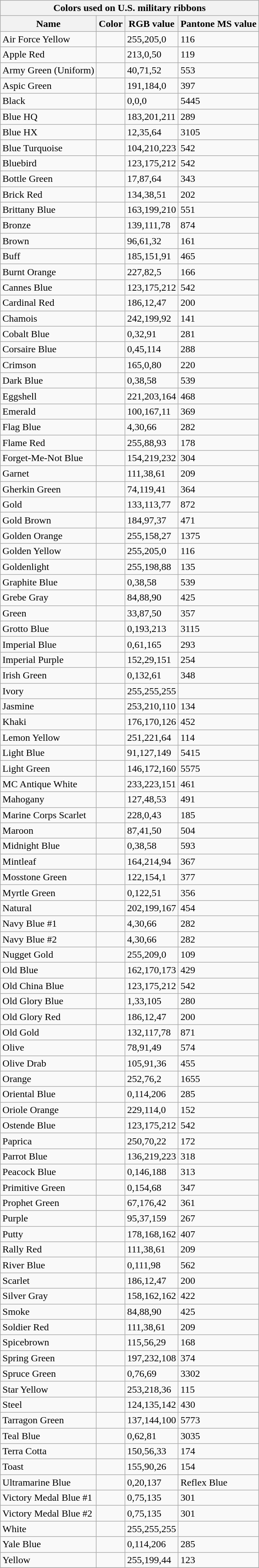<table class="wikitable sortable" style="margin-left:auto;margin-right:auto;text-align: right">
<tr>
<th colspan="4">Colors used on U.S. military ribbons</th>
</tr>
<tr>
<th data-sort-type="number">Name</th>
<th>Color</th>
<th>RGB value</th>
<th>Pantone MS value</th>
</tr>
<tr>
<td align="left">Air Force Yellow</td>
<td align="center"></td>
<td align="left">255,205,0</td>
<td align="left">116</td>
</tr>
<tr>
<td align="left">Apple Red</td>
<td align="center"></td>
<td align="left">213,0,50</td>
<td align="left">119</td>
</tr>
<tr>
<td align="left">Army Green (Uniform)</td>
<td align="center"></td>
<td align="left">40,71,52</td>
<td align="left">553</td>
</tr>
<tr>
<td align="left">Aspic Green</td>
<td align="center"></td>
<td align="left">191,184,0</td>
<td align="left">397</td>
</tr>
<tr>
<td align="left">Black</td>
<td align="center"></td>
<td align="left">0,0,0</td>
<td align="left">5445</td>
</tr>
<tr>
<td align="left">Blue HQ</td>
<td align="center"></td>
<td align="left">183,201,211</td>
<td align="left">289</td>
</tr>
<tr>
<td align="left">Blue HX</td>
<td align="center"></td>
<td align="left">12,35,64</td>
<td align="left">3105</td>
</tr>
<tr>
<td align="left">Blue Turquoise</td>
<td align="center"></td>
<td align="left">104,210,223</td>
<td align="left">542</td>
</tr>
<tr>
<td align="left">Bluebird</td>
<td align="center"></td>
<td align="left">123,175,212</td>
<td align="left">542</td>
</tr>
<tr>
<td align="left">Bottle Green</td>
<td align="center"></td>
<td align="left">17,87,64</td>
<td align="left">343</td>
</tr>
<tr>
<td align="left">Brick Red</td>
<td align="center"></td>
<td align="left">134,38,51</td>
<td align="left">202</td>
</tr>
<tr>
<td align="left">Brittany Blue</td>
<td align="center"></td>
<td align="left">163,199,210</td>
<td align="left">551</td>
</tr>
<tr>
<td align="left">Bronze</td>
<td align="center"></td>
<td align="left">139,111,78</td>
<td align="left">874</td>
</tr>
<tr>
<td align="left">Brown</td>
<td align="center"></td>
<td align="left">96,61,32</td>
<td align="left">161</td>
</tr>
<tr>
<td align="left">Buff</td>
<td align="center"></td>
<td align="left">185,151,91</td>
<td align="left">465</td>
</tr>
<tr>
<td align="left">Burnt Orange</td>
<td align="center"></td>
<td align="left">227,82,5</td>
<td align="left">166</td>
</tr>
<tr>
<td align="left">Cannes Blue</td>
<td align="center"></td>
<td align="left">123,175,212</td>
<td align="left">542</td>
</tr>
<tr>
<td align="left">Cardinal Red</td>
<td align="center"></td>
<td align="left">186,12,47</td>
<td align="left">200</td>
</tr>
<tr>
<td align="left">Chamois</td>
<td align="center"></td>
<td align="left">242,199,92</td>
<td align="left">141</td>
</tr>
<tr>
<td align="left">Cobalt Blue</td>
<td align="center"></td>
<td align="left">0,32,91</td>
<td align="left">281</td>
</tr>
<tr>
<td align="left">Corsaire Blue</td>
<td align="center"></td>
<td align="left">0,45,114</td>
<td align="left">288</td>
</tr>
<tr>
<td align="left">Crimson</td>
<td align="center"></td>
<td align="left">165,0,80</td>
<td align="left">220</td>
</tr>
<tr>
<td align="left">Dark Blue</td>
<td align="center"></td>
<td align="left">0,38,58</td>
<td align="left">539</td>
</tr>
<tr>
<td align="left">Eggshell</td>
<td align="center"></td>
<td align="left">221,203,164</td>
<td align="left">468</td>
</tr>
<tr>
<td align="left">Emerald</td>
<td align="center"></td>
<td align="left">100,167,11</td>
<td align="left">369</td>
</tr>
<tr>
<td align="left">Flag Blue</td>
<td align="center"></td>
<td align="left">4,30,66</td>
<td align="left">282</td>
</tr>
<tr>
<td align="left">Flame Red</td>
<td align="center"></td>
<td align="left">255,88,93</td>
<td align="left">178</td>
</tr>
<tr>
<td align="left">Forget-Me-Not Blue</td>
<td align="center"></td>
<td align="left">154,219,232</td>
<td align="left">304</td>
</tr>
<tr>
<td align="left">Garnet</td>
<td align="center"></td>
<td align="left">111,38,61</td>
<td align="left">209</td>
</tr>
<tr>
<td align="left">Gherkin Green</td>
<td align="center"></td>
<td align="left">74,119,41</td>
<td align="left">364</td>
</tr>
<tr>
<td align="left">Gold</td>
<td align="center"></td>
<td align="left">133,113,77</td>
<td align="left">872</td>
</tr>
<tr>
<td align="left">Gold Brown</td>
<td align="center"></td>
<td align="left">184,97,37</td>
<td align="left">471</td>
</tr>
<tr>
<td align="left">Golden Orange</td>
<td align="center"></td>
<td align="left">255,158,27</td>
<td align="left">1375</td>
</tr>
<tr>
<td align="left">Golden Yellow</td>
<td align="center"></td>
<td align="left">255,205,0</td>
<td align="left">116</td>
</tr>
<tr>
<td align="left">Goldenlight</td>
<td align="center"></td>
<td align="left">255,198,88</td>
<td align="left">135</td>
</tr>
<tr>
<td align="left">Graphite Blue</td>
<td align="center"></td>
<td align="left">0,38,58</td>
<td align="left">539</td>
</tr>
<tr>
<td align="left">Grebe Gray</td>
<td align="center"></td>
<td align="left">84,88,90</td>
<td align="left">425</td>
</tr>
<tr>
<td align="left">Green</td>
<td align="center"></td>
<td align="left">33,87,50</td>
<td align="left">357</td>
</tr>
<tr>
<td align="left">Grotto Blue</td>
<td align="center"></td>
<td align="left">0,193,213</td>
<td align="left">3115</td>
</tr>
<tr>
<td align="left">Imperial Blue</td>
<td align="center"></td>
<td align="left">0,61,165</td>
<td align="left">293</td>
</tr>
<tr>
<td align="left">Imperial Purple</td>
<td align="center"></td>
<td align="left">152,29,151</td>
<td align="left">254</td>
</tr>
<tr>
<td align="left">Irish Green</td>
<td align="center"></td>
<td align="left">0,132,61</td>
<td align="left">348</td>
</tr>
<tr>
<td align="left">Ivory</td>
<td align="center"></td>
<td align="left">255,255,255</td>
<td align="left"></td>
</tr>
<tr>
<td align="left">Jasmine</td>
<td align="center"></td>
<td align="left">253,210,110</td>
<td align="left">134</td>
</tr>
<tr>
<td align="left">Khaki</td>
<td align="center"></td>
<td align="left">176,170,126</td>
<td align="left">452</td>
</tr>
<tr>
<td align="left">Lemon Yellow</td>
<td align="center"></td>
<td align="left">251,221,64</td>
<td align="left">114</td>
</tr>
<tr>
<td align="left">Light Blue</td>
<td align="center"></td>
<td align="left">91,127,149</td>
<td align="left">5415</td>
</tr>
<tr>
<td align="left">Light Green</td>
<td align="center"></td>
<td align="left">146,172,160</td>
<td align="left">5575</td>
</tr>
<tr>
<td align="left">MC Antique White</td>
<td align="center"></td>
<td align="left">233,223,151</td>
<td align="left">461</td>
</tr>
<tr>
<td align="left">Mahogany</td>
<td align="center"></td>
<td align="left">127,48,53</td>
<td align="left">491</td>
</tr>
<tr>
<td align="left">Marine Corps Scarlet</td>
<td align="center"></td>
<td align="left">228,0,43</td>
<td align="left">185</td>
</tr>
<tr>
<td align="left">Maroon</td>
<td align="center"></td>
<td align="left">87,41,50</td>
<td align="left">504</td>
</tr>
<tr>
<td align="left">Midnight Blue</td>
<td align="center"></td>
<td align="left">0,38,58</td>
<td align="left">593</td>
</tr>
<tr>
<td align="left">Mintleaf</td>
<td align="center"></td>
<td align="left">164,214,94</td>
<td align="left">367</td>
</tr>
<tr>
<td align="left">Mosstone Green</td>
<td align="center"></td>
<td align="left">122,154,1</td>
<td align="left">377</td>
</tr>
<tr>
<td align="left">Myrtle Green</td>
<td align="center"></td>
<td align="left">0,122,51</td>
<td align="left">356</td>
</tr>
<tr>
<td align="left">Natural</td>
<td align="center"></td>
<td align="left">202,199,167</td>
<td align="left">454</td>
</tr>
<tr>
<td align="left">Navy Blue #1</td>
<td align="center"></td>
<td align="left">4,30,66</td>
<td align="left">282</td>
</tr>
<tr>
<td align="left">Navy Blue #2</td>
<td align="center"></td>
<td align="left">4,30,66</td>
<td align="left">282</td>
</tr>
<tr>
<td align="left">Nugget Gold</td>
<td align="center"></td>
<td align="left">255,209,0</td>
<td align="left">109</td>
</tr>
<tr>
<td align="left">Old Blue</td>
<td align="center"></td>
<td align="left">162,170,173</td>
<td align="left">429</td>
</tr>
<tr>
<td align="left">Old China Blue</td>
<td align="center"></td>
<td align="left">123,175,212</td>
<td align="left">542</td>
</tr>
<tr>
<td align="left">Old Glory Blue</td>
<td align="center"></td>
<td align="left">1,33,105</td>
<td align="left">280</td>
</tr>
<tr>
<td align="left">Old Glory Red</td>
<td align="center"></td>
<td align="left">186,12,47</td>
<td align="left">200</td>
</tr>
<tr>
<td align="left">Old Gold</td>
<td align="center"></td>
<td align="left">132,117,78</td>
<td align="left">871</td>
</tr>
<tr>
<td align="left">Olive</td>
<td align="center"></td>
<td align="left">78,91,49</td>
<td align="left">574</td>
</tr>
<tr>
<td align="left">Olive Drab</td>
<td align="center"></td>
<td align="left">105,91,36</td>
<td align="left">455</td>
</tr>
<tr>
<td align="left">Orange</td>
<td align="center"></td>
<td align="left">252,76,2</td>
<td align="left">1655</td>
</tr>
<tr>
<td align="left">Oriental Blue</td>
<td align="center"></td>
<td align="left">0,114,206</td>
<td align="left">285</td>
</tr>
<tr>
<td align="left">Oriole Orange</td>
<td align="center"></td>
<td align="left">229,114,0</td>
<td align="left">152</td>
</tr>
<tr>
<td align="left">Ostende Blue</td>
<td align="center"></td>
<td align="left">123,175,212</td>
<td align="left">542</td>
</tr>
<tr>
<td align="left">Paprica</td>
<td align="center"></td>
<td align="left">250,70,22</td>
<td align="left">172</td>
</tr>
<tr>
<td align="left">Parrot Blue</td>
<td align="center"></td>
<td align="left">136,219,223</td>
<td align="left">318</td>
</tr>
<tr>
<td align="left">Peacock Blue</td>
<td align="center"></td>
<td align="left">0,146,188</td>
<td align="left">313</td>
</tr>
<tr>
<td align="left">Primitive Green</td>
<td align="center"></td>
<td align="left">0,154,68</td>
<td align="left">347</td>
</tr>
<tr>
<td align="left">Prophet Green</td>
<td align="center"></td>
<td align="left">67,176,42</td>
<td align="left">361</td>
</tr>
<tr>
<td align="left">Purple</td>
<td align="center"></td>
<td align="left">95,37,159</td>
<td align="left">267</td>
</tr>
<tr>
<td align="left">Putty</td>
<td align="center"></td>
<td align="left">178,168,162</td>
<td align="left">407</td>
</tr>
<tr>
<td align="left">Rally Red</td>
<td align="center"></td>
<td align="left">111,38,61</td>
<td align="left">209</td>
</tr>
<tr>
<td align="left">River Blue</td>
<td align="center"></td>
<td align="left">0,111,98</td>
<td align="left">562</td>
</tr>
<tr>
<td align="left">Scarlet</td>
<td align="center"></td>
<td align="left">186,12,47</td>
<td align="left">200</td>
</tr>
<tr>
<td align="left">Silver Gray</td>
<td align="center"></td>
<td align="left">158,162,162</td>
<td align="left">422</td>
</tr>
<tr>
<td align="left">Smoke</td>
<td align="center"></td>
<td align="left">84,88,90</td>
<td align="left">425</td>
</tr>
<tr>
<td align="left">Soldier Red</td>
<td align="center"></td>
<td align="left">111,38,61</td>
<td align="left">209</td>
</tr>
<tr>
<td align="left">Spicebrown</td>
<td align="center"></td>
<td align="left">115,56,29</td>
<td align="left">168</td>
</tr>
<tr>
<td align="left">Spring Green</td>
<td align="center"></td>
<td align="left">197,232,108</td>
<td align="left">374</td>
</tr>
<tr>
<td align="left">Spruce Green</td>
<td align="center"></td>
<td align="left">0,76,69</td>
<td align="left">3302</td>
</tr>
<tr>
<td align="left">Star Yellow</td>
<td align="center"></td>
<td align="left">253,218,36</td>
<td align="left">115</td>
</tr>
<tr>
<td align="left">Steel</td>
<td align="center"></td>
<td align="left">124,135,142</td>
<td align="left">430</td>
</tr>
<tr>
<td align="left">Tarragon Green</td>
<td align="center"></td>
<td align="left">137,144,100</td>
<td align="left">5773</td>
</tr>
<tr>
<td align="left">Teal Blue</td>
<td align="center"></td>
<td align="left">0,62,81</td>
<td align="left">3035</td>
</tr>
<tr>
<td align="left">Terra Cotta</td>
<td align="center"></td>
<td align="left">150,56,33</td>
<td align="left">174</td>
</tr>
<tr>
<td align="left">Toast</td>
<td align="center"></td>
<td align="left">155,90,26</td>
<td align="left">154</td>
</tr>
<tr>
<td align="left">Ultramarine Blue</td>
<td align="center"></td>
<td align="left">0,20,137</td>
<td align="left">Reflex Blue</td>
</tr>
<tr>
<td align="left">Victory Medal Blue #1</td>
<td align="center"></td>
<td align="left">0,75,135</td>
<td align="left">301</td>
</tr>
<tr>
<td align="left">Victory Medal Blue #2</td>
<td align="center"></td>
<td align="left">0,75,135</td>
<td align="left">301</td>
</tr>
<tr>
<td align="left">White</td>
<td align="center"></td>
<td align="left">255,255,255</td>
<td align="left"></td>
</tr>
<tr>
<td align="left">Yale Blue</td>
<td align="center"></td>
<td align="left">0,114,206</td>
<td align="left">285</td>
</tr>
<tr>
<td align="left">Yellow</td>
<td align="center"></td>
<td align="left">255,199,44</td>
<td align="left">123</td>
</tr>
<tr>
</tr>
</table>
